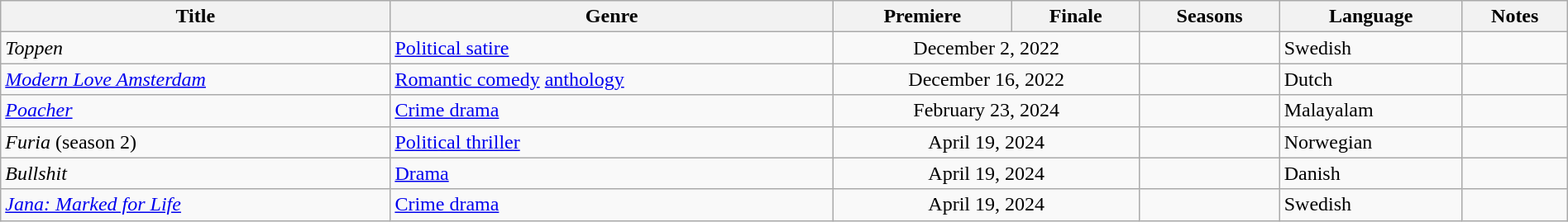<table class="wikitable sortable" style="width:100%;">
<tr>
<th>Title</th>
<th>Genre</th>
<th>Premiere</th>
<th>Finale</th>
<th>Seasons</th>
<th>Language</th>
<th>Notes</th>
</tr>
<tr>
<td><em>Toppen</em></td>
<td><a href='#'>Political satire</a></td>
<td colspan="2" style="text-align:center">December 2, 2022</td>
<td></td>
<td>Swedish</td>
<td></td>
</tr>
<tr>
<td><em><a href='#'>Modern Love Amsterdam</a></em></td>
<td><a href='#'>Romantic comedy</a> <a href='#'>anthology</a></td>
<td colspan="2" style="text-align:center">December 16, 2022</td>
<td></td>
<td>Dutch</td>
<td></td>
</tr>
<tr>
<td><em><a href='#'>Poacher</a></em></td>
<td><a href='#'>Crime drama</a></td>
<td colspan="2" style="text-align:center">February 23, 2024</td>
<td></td>
<td>Malayalam</td>
<td></td>
</tr>
<tr>
<td><em>Furia</em> (season 2)</td>
<td><a href='#'>Political thriller</a></td>
<td colspan="2" style="text-align:center">April 19, 2024</td>
<td></td>
<td>Norwegian</td>
<td></td>
</tr>
<tr>
<td><em>Bullshit</em></td>
<td><a href='#'>Drama</a></td>
<td colspan="2" style="text-align:center">April 19, 2024</td>
<td></td>
<td>Danish</td>
<td></td>
</tr>
<tr>
<td><em><a href='#'>Jana: Marked for Life</a></em></td>
<td><a href='#'>Crime drama</a></td>
<td colspan="2" style="text-align:center">April 19, 2024</td>
<td></td>
<td>Swedish</td>
<td></td>
</tr>
</table>
